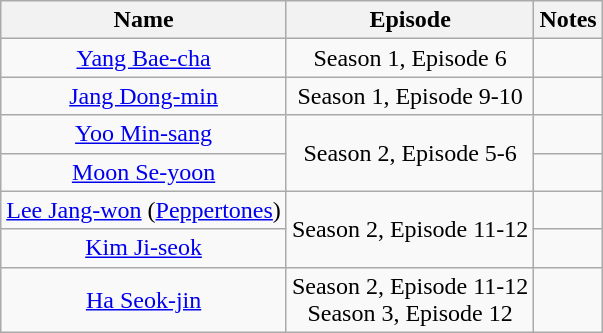<table class=wikitable style=text-align:center>
<tr>
<th>Name</th>
<th>Episode</th>
<th>Notes</th>
</tr>
<tr>
<td><a href='#'>Yang Bae-cha</a></td>
<td>Season 1, Episode 6</td>
<td></td>
</tr>
<tr>
<td><a href='#'>Jang Dong-min</a></td>
<td>Season 1, Episode 9-10</td>
<td></td>
</tr>
<tr>
<td><a href='#'>Yoo Min-sang</a></td>
<td rowspan="2">Season 2, Episode 5-6</td>
<td></td>
</tr>
<tr>
<td><a href='#'>Moon Se-yoon</a></td>
<td></td>
</tr>
<tr>
<td><a href='#'>Lee Jang-won</a> (<a href='#'>Peppertones</a>)</td>
<td rowspan="2">Season 2, Episode 11-12</td>
<td></td>
</tr>
<tr>
<td><a href='#'>Kim Ji-seok</a></td>
<td></td>
</tr>
<tr>
<td><a href='#'>Ha Seok-jin</a></td>
<td>Season 2, Episode 11-12<br>Season 3, Episode 12</td>
<td></td>
</tr>
</table>
